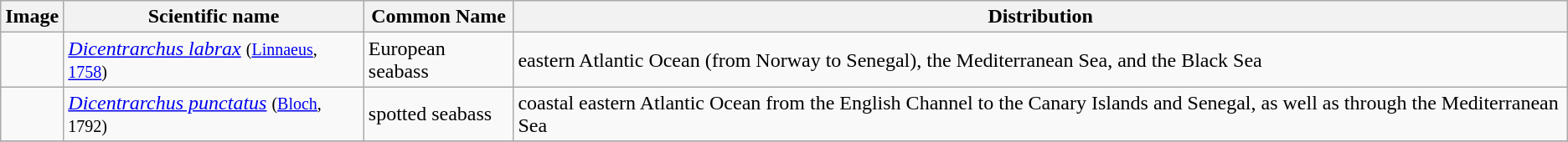<table class="wikitable">
<tr>
<th>Image</th>
<th>Scientific name</th>
<th>Common Name</th>
<th>Distribution</th>
</tr>
<tr>
<td></td>
<td><em><a href='#'>Dicentrarchus labrax</a></em> <small>(<a href='#'>Linnaeus</a>, <a href='#'>1758</a>)</small></td>
<td>European seabass</td>
<td>eastern Atlantic Ocean (from Norway to Senegal), the Mediterranean Sea, and the Black Sea</td>
</tr>
<tr>
<td></td>
<td><em><a href='#'>Dicentrarchus punctatus</a></em> <small>(<a href='#'>Bloch</a>, 1792)</small></td>
<td>spotted seabass</td>
<td>coastal eastern Atlantic Ocean from the English Channel to the Canary Islands and Senegal, as well as through the Mediterranean Sea</td>
</tr>
<tr>
</tr>
</table>
